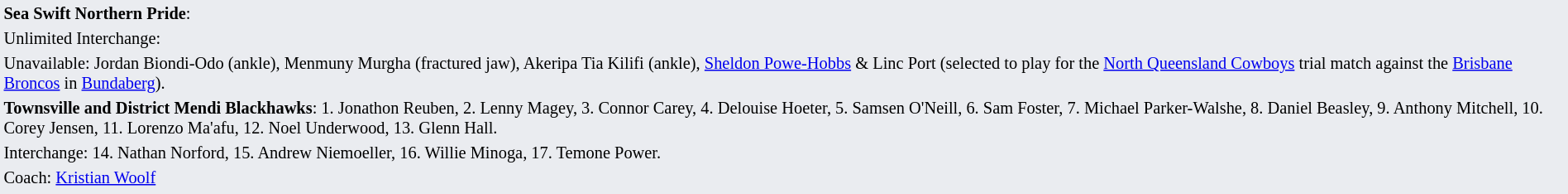<table style="background:#eaecf0; font-size:85%; width:100%;">
<tr>
<td><strong>Sea Swift Northern Pride</strong>:             </td>
</tr>
<tr>
<td>Unlimited Interchange:       </td>
</tr>
<tr>
<td>Unavailable: Jordan Biondi-Odo (ankle), Menmuny Murgha (fractured jaw), Akeripa Tia Kilifi (ankle), <a href='#'>Sheldon Powe-Hobbs</a> & Linc Port (selected to play for the <a href='#'>North Queensland Cowboys</a> trial match against the <a href='#'>Brisbane Broncos</a> in <a href='#'>Bundaberg</a>).</td>
</tr>
<tr>
<td><strong>Townsville and District Mendi Blackhawks</strong>: 1. Jonathon Reuben, 2. Lenny Magey, 3. Connor Carey, 4. Delouise Hoeter, 5. Samsen O'Neill, 6. Sam Foster, 7. Michael Parker-Walshe, 8. Daniel Beasley, 9. Anthony Mitchell, 10. Corey Jensen, 11. Lorenzo Ma'afu, 12. Noel Underwood, 13. Glenn Hall.</td>
</tr>
<tr>
<td>Interchange: 14. Nathan Norford, 15. Andrew Niemoeller, 16. Willie Minoga, 17. Temone Power.</td>
</tr>
<tr>
<td>Coach: <a href='#'>Kristian Woolf</a></td>
</tr>
<tr>
</tr>
</table>
